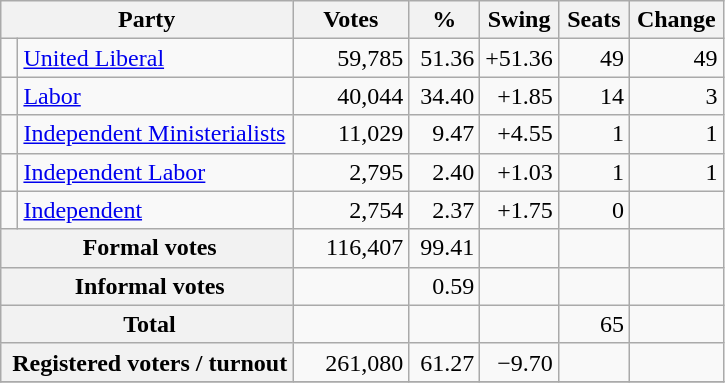<table class="wikitable" style="text-align:right; margin-bottom:0">
<tr>
<th style="width:10px;" colspan=3>Party</th>
<th style="width:70px;">Votes</th>
<th style="width:40px;">%</th>
<th style="width:40px;">Swing</th>
<th style="width:40px;">Seats</th>
<th style="width:40px;">Change</th>
</tr>
<tr>
<td> </td>
<td style="text-align:left;" colspan="2"><a href='#'>United Liberal</a></td>
<td style="width:70px;">59,785</td>
<td style="width:40px;">51.36</td>
<td style="width:45px;">+51.36</td>
<td style="width:40px;">49</td>
<td style="width:55px;"> 49</td>
</tr>
<tr>
<td> </td>
<td style="text-align:left;" colspan="2"><a href='#'>Labor</a></td>
<td style="width:70px;">40,044</td>
<td style="width:40px;">34.40</td>
<td style="width:45px;">+1.85</td>
<td style="width:40px;">14</td>
<td style="width:55px;"> 3</td>
</tr>
<tr>
<td> </td>
<td style="text-align:left;" colspan="2"><a href='#'>Independent Ministerialists</a></td>
<td>11,029</td>
<td>9.47</td>
<td>+4.55</td>
<td>1</td>
<td> 1</td>
</tr>
<tr>
<td> </td>
<td style="text-align:left;" colspan="2"><a href='#'>Independent Labor</a></td>
<td style="width:70px;">2,795</td>
<td style="width:40px;">2.40</td>
<td style="width:45px;">+1.03</td>
<td style="width:40px;">1</td>
<td style="width:55px;"> 1</td>
</tr>
<tr>
<td> </td>
<td style="text-align:left;" colspan="2"><a href='#'>Independent</a></td>
<td style="width:70px;">2,754</td>
<td style="width:40px;">2.37</td>
<td style="width:45px;">+1.75</td>
<td style="width:40px;">0</td>
<td style="width:55px;"></td>
</tr>
<tr>
<th colspan="3"> Formal votes</th>
<td>116,407</td>
<td>99.41</td>
<td></td>
<td></td>
<td></td>
</tr>
<tr>
<th colspan="3"> Informal votes</th>
<td></td>
<td>0.59</td>
<td></td>
<td></td>
<td></td>
</tr>
<tr>
<th colspan="3"> Total</th>
<td></td>
<td></td>
<td></td>
<td>65</td>
<td></td>
</tr>
<tr>
<th colspan="3"> Registered voters / turnout</th>
<td>261,080</td>
<td>61.27</td>
<td>−9.70</td>
<td></td>
<td></td>
</tr>
<tr>
</tr>
</table>
